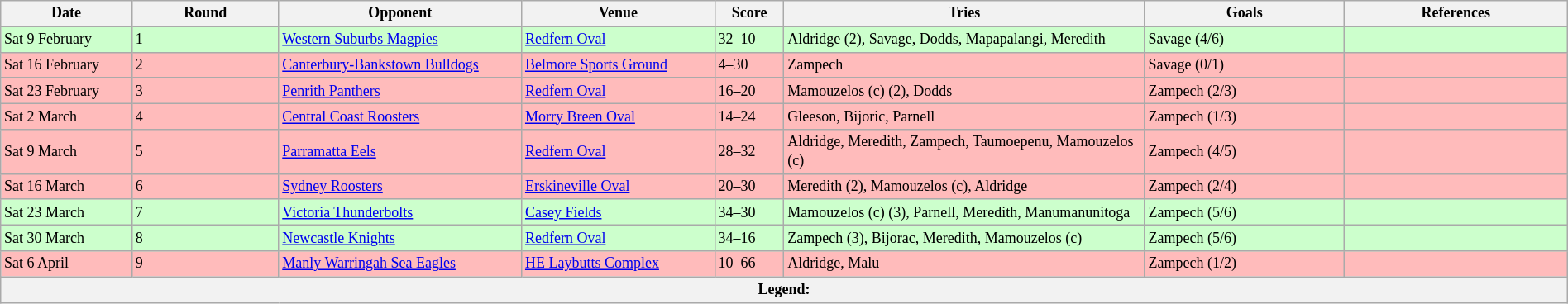<table class="wikitable" width="100%" style="font-size:75%;">
<tr>
<th width="100">Date</th>
<th>Round</th>
<th width="190">Opponent</th>
<th width="150">Venue</th>
<th width="50">Score</th>
<th width="285">Tries</th>
<th width="155">Goals</th>
<th>References</th>
</tr>
<tr bgcolor="#CCFFCC">
<td>Sat 9 February</td>
<td>1</td>
<td> <a href='#'>Western Suburbs Magpies</a></td>
<td><a href='#'>Redfern Oval</a></td>
<td>32–10</td>
<td>Aldridge (2), Savage, Dodds, Mapapalangi, Meredith</td>
<td>Savage (4/6)</td>
<td></td>
</tr>
<tr bgcolor="#FFBBBB">
<td>Sat 16 February</td>
<td>2</td>
<td> <a href='#'>Canterbury-Bankstown Bulldogs</a></td>
<td><a href='#'>Belmore Sports Ground</a></td>
<td>4–30</td>
<td>Zampech</td>
<td>Savage (0/1)</td>
<td></td>
</tr>
<tr bgcolor="#FFBBBB">
<td>Sat 23 February</td>
<td>3</td>
<td> <a href='#'>Penrith Panthers</a></td>
<td><a href='#'>Redfern Oval</a></td>
<td>16–20</td>
<td>Mamouzelos (c) (2), Dodds</td>
<td>Zampech (2/3)</td>
<td></td>
</tr>
<tr bgcolor="#FFBBBB">
<td>Sat 2 March</td>
<td>4</td>
<td> <a href='#'>Central Coast Roosters</a></td>
<td><a href='#'>Morry Breen Oval</a></td>
<td>14–24</td>
<td>Gleeson, Bijoric, Parnell</td>
<td>Zampech (1/3)</td>
<td></td>
</tr>
<tr bgcolor="#FFBBBB">
<td>Sat 9 March</td>
<td>5</td>
<td> <a href='#'>Parramatta Eels</a></td>
<td><a href='#'>Redfern Oval</a></td>
<td>28–32</td>
<td>Aldridge, Meredith, Zampech, Taumoepenu, Mamouzelos (c)</td>
<td>Zampech (4/5)</td>
<td></td>
</tr>
<tr bgcolor="#FFBBBB">
<td>Sat 16 March</td>
<td>6</td>
<td> <a href='#'>Sydney Roosters</a></td>
<td><a href='#'>Erskineville Oval</a></td>
<td>20–30</td>
<td>Meredith (2), Mamouzelos (c), Aldridge</td>
<td>Zampech (2/4)</td>
<td></td>
</tr>
<tr bgcolor="#CCFFCC">
<td>Sat 23 March</td>
<td>7</td>
<td> <a href='#'>Victoria Thunderbolts</a></td>
<td><a href='#'>Casey Fields</a></td>
<td>34–30</td>
<td>Mamouzelos (c) (3), Parnell, Meredith, Manumanunitoga</td>
<td>Zampech (5/6)</td>
<td></td>
</tr>
<tr bgcolor="#CCFFCC">
<td>Sat 30 March</td>
<td>8</td>
<td> <a href='#'>Newcastle Knights</a></td>
<td><a href='#'>Redfern Oval</a></td>
<td>34–16</td>
<td>Zampech (3), Bijorac, Meredith, Mamouzelos (c)</td>
<td>Zampech (5/6)</td>
<td></td>
</tr>
<tr bgcolor="#FFBBBB">
<td>Sat 6 April</td>
<td>9</td>
<td> <a href='#'>Manly Warringah Sea Eagles</a></td>
<td><a href='#'>HE Laybutts Complex</a></td>
<td>10–66</td>
<td>Aldridge, Malu</td>
<td>Zampech (1/2)</td>
<td></td>
</tr>
<tr>
<th colspan="8"><strong>Legend</strong>:    </th>
</tr>
</table>
